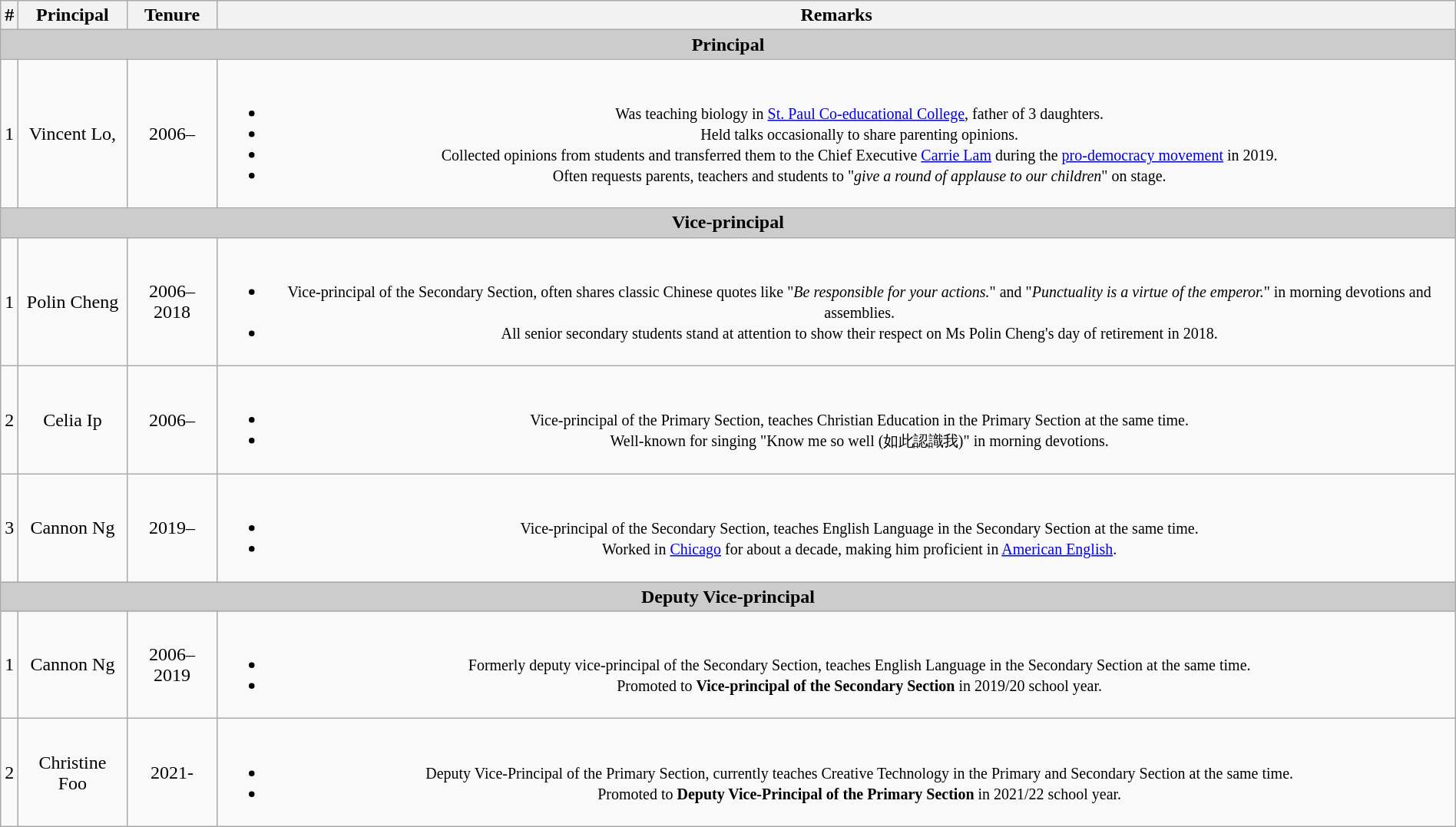<table class="wikitable" style="text-align: center" width="100%">
<tr>
<th>#</th>
<th>Principal</th>
<th>Tenure</th>
<th>Remarks</th>
</tr>
<tr>
<td colspan=5 style="text-align:center" bgcolor="#CCCCCC"><strong>Principal</strong></td>
</tr>
<tr>
<td>1</td>
<td>Vincent Lo, </td>
<td>2006–</td>
<td><br><ul><li><small>Was teaching biology in <a href='#'>St. Paul Co-educational College</a>, father of 3 daughters.</small></li><li><small>Held talks occasionally to share parenting opinions.</small></li><li><small>Collected opinions from students and transferred them to the Chief Executive <a href='#'>Carrie Lam</a> during the <a href='#'>pro-democracy movement</a> in 2019.</small></li><li><small>Often requests parents, teachers and students to "<em>give a round of applause to our children</em>" on stage.</small></li></ul></td>
</tr>
<tr>
<td colspan=5 style="text-align:center" bgcolor="#CCCCCC"><strong>Vice-principal</strong></td>
</tr>
<tr>
<td>1</td>
<td>Polin Cheng</td>
<td>2006–2018</td>
<td><br><ul><li><small>Vice-principal of the Secondary Section, often shares classic Chinese quotes like "<em>Be responsible for your actions.</em>" and "<em>Punctuality is a virtue of the emperor.</em>" in morning devotions and assemblies.</small></li><li><small>All senior secondary students stand at attention to show their respect on Ms Polin Cheng's day of retirement in 2018.</small></li></ul></td>
</tr>
<tr>
<td>2</td>
<td>Celia Ip</td>
<td>2006–</td>
<td><br><ul><li><small>Vice-principal of the Primary Section, teaches Christian Education in the Primary Section at the same time.</small></li><li><small>Well-known for singing "Know me so well (如此認識我)" in morning devotions.</small></li></ul></td>
</tr>
<tr>
<td>3</td>
<td>Cannon Ng</td>
<td>2019–</td>
<td><br><ul><li><small>Vice-principal of the Secondary Section, teaches English Language in the Secondary Section at the same time.</small></li><li><small>Worked in <a href='#'>Chicago</a> for about a decade, making him proficient in <a href='#'>American English</a>.</small></li></ul></td>
</tr>
<tr>
<td colspan=5 style="text-align:center" bgcolor="#CCCCCC"><strong>Deputy Vice-principal</strong></td>
</tr>
<tr>
<td>1</td>
<td>Cannon Ng</td>
<td>2006–2019</td>
<td><br><ul><li><small>Formerly deputy vice-principal of the Secondary Section, teaches English Language in the Secondary Section at the same time.</small></li><li><small>Promoted to <strong>Vice-principal of the Secondary Section</strong> in 2019/20 school year.</small></li></ul></td>
</tr>
<tr>
<td>2</td>
<td>Christine Foo</td>
<td>2021-</td>
<td><br><ul><li><small> Deputy Vice-Principal of the Primary Section, currently teaches Creative Technology in the Primary and Secondary Section at the same time. </small></li><li><small>Promoted to <strong> Deputy Vice-Principal of the Primary Section</strong> in 2021/22 school year.</small></li></ul></td>
</tr>
</table>
